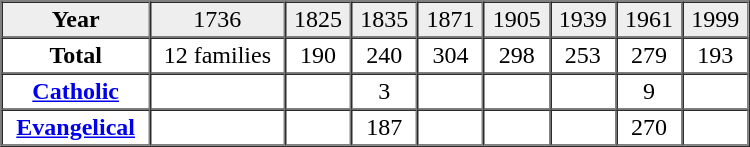<table border="1" cellpadding="2" cellspacing="0" width="500">
<tr bgcolor="#eeeeee" align="center">
<td><strong>Year</strong></td>
<td>1736</td>
<td>1825</td>
<td>1835</td>
<td>1871</td>
<td>1905</td>
<td>1939</td>
<td>1961</td>
<td>1999</td>
</tr>
<tr align="center">
<td><strong>Total</strong></td>
<td>12 families</td>
<td>190</td>
<td>240</td>
<td>304</td>
<td>298</td>
<td>253</td>
<td>279</td>
<td>193</td>
</tr>
<tr align="center">
<td><strong><a href='#'>Catholic</a></strong></td>
<td> </td>
<td> </td>
<td>3</td>
<td> </td>
<td> </td>
<td> </td>
<td>9</td>
<td> </td>
</tr>
<tr align="center">
<td><strong><a href='#'>Evangelical</a></strong></td>
<td> </td>
<td> </td>
<td>187</td>
<td> </td>
<td> </td>
<td> </td>
<td>270</td>
<td> </td>
</tr>
</table>
